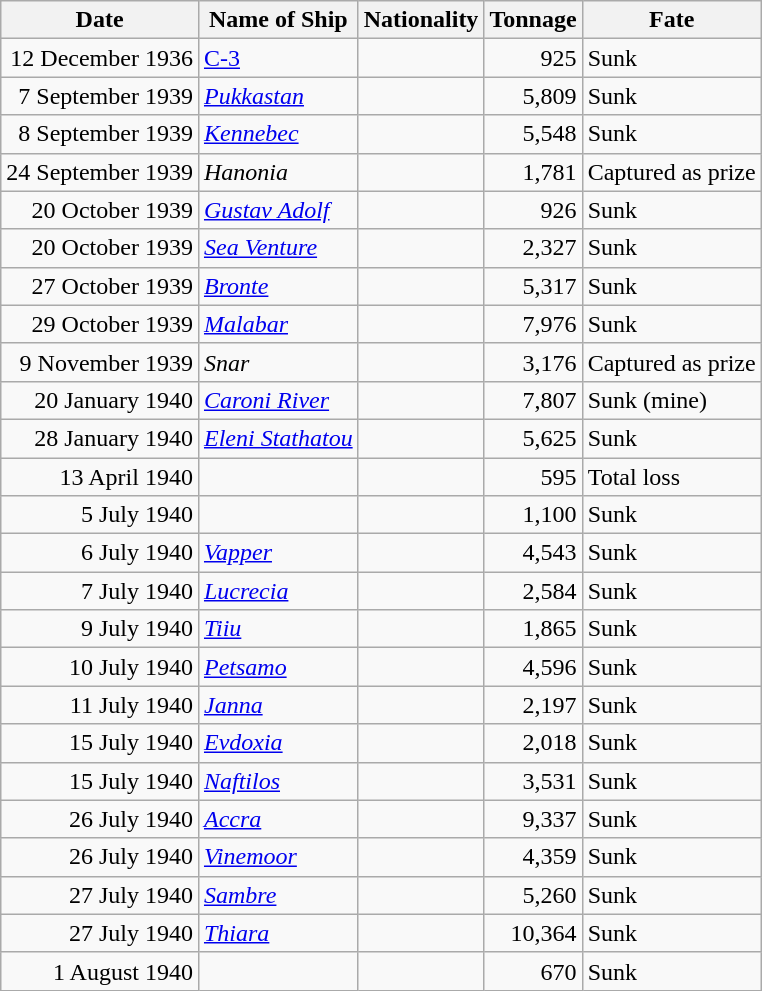<table class="wikitable sortable">
<tr>
<th>Date</th>
<th>Name of Ship</th>
<th>Nationality</th>
<th>Tonnage</th>
<th>Fate</th>
</tr>
<tr>
<td align="right">12 December 1936</td>
<td align="left"><a href='#'>C-3</a></td>
<td align="left"></td>
<td align="right">925</td>
<td align="left">Sunk</td>
</tr>
<tr>
<td align="right">7 September 1939</td>
<td align="left"><a href='#'><em>Pukkastan</em></a></td>
<td align="left"></td>
<td align="right">5,809</td>
<td align="left">Sunk</td>
</tr>
<tr>
<td align="right">8 September 1939</td>
<td align="left"><a href='#'><em>Kennebec</em></a></td>
<td align="left"></td>
<td align="right">5,548</td>
<td align="left">Sunk</td>
</tr>
<tr>
<td align="right">24 September 1939</td>
<td align="left"><em>Hanonia</em></td>
<td align="left"></td>
<td align="right">1,781</td>
<td align="left">Captured as prize</td>
</tr>
<tr>
<td align="right">20 October 1939</td>
<td align="left"><a href='#'><em>Gustav Adolf</em></a></td>
<td align="left"></td>
<td align="right">926</td>
<td align="left">Sunk</td>
</tr>
<tr>
<td align="right">20 October 1939</td>
<td align="left"><a href='#'><em>Sea Venture</em></a></td>
<td align="left"></td>
<td align="right">2,327</td>
<td align="left">Sunk</td>
</tr>
<tr>
<td align="right">27 October 1939</td>
<td align="left"><a href='#'><em>Bronte</em></a></td>
<td align="left"></td>
<td align="right">5,317</td>
<td align="left">Sunk</td>
</tr>
<tr>
<td align="right">29 October 1939</td>
<td align="left"><a href='#'><em>Malabar</em></a></td>
<td align="left"></td>
<td align="right">7,976</td>
<td align="left">Sunk</td>
</tr>
<tr>
<td align="right">9 November 1939</td>
<td align="left"><em>Snar</em></td>
<td align="left"></td>
<td align="right">3,176</td>
<td align="left">Captured as prize</td>
</tr>
<tr>
<td align="right">20 January 1940</td>
<td align="left"><a href='#'><em>Caroni River</em></a></td>
<td align="left"></td>
<td align="right">7,807</td>
<td align="left">Sunk (mine)</td>
</tr>
<tr>
<td align="right">28 January 1940</td>
<td align="left"><a href='#'><em>Eleni Stathatou</em></a></td>
<td align="left"></td>
<td align="right">5,625</td>
<td align="left">Sunk</td>
</tr>
<tr>
<td align="right">13 April 1940</td>
<td align="left"></td>
<td align="left"></td>
<td align="right">595</td>
<td align="left">Total loss</td>
</tr>
<tr>
<td align="right">5 July 1940</td>
<td align="left"></td>
<td align="left"></td>
<td align="right">1,100</td>
<td align="left">Sunk</td>
</tr>
<tr>
<td align="right">6 July 1940</td>
<td align="left"><a href='#'><em>Vapper</em></a></td>
<td align="left"></td>
<td align="right">4,543</td>
<td align="left">Sunk</td>
</tr>
<tr>
<td align="right">7 July 1940</td>
<td align="left"><a href='#'><em>Lucrecia</em></a></td>
<td align="left"></td>
<td align="right">2,584</td>
<td align="left">Sunk</td>
</tr>
<tr>
<td align="right">9 July 1940</td>
<td align="left"><a href='#'><em>Tiiu</em></a></td>
<td align="left"></td>
<td align="right">1,865</td>
<td align="left">Sunk</td>
</tr>
<tr>
<td align="right">10 July 1940</td>
<td align="left"><a href='#'><em>Petsamo</em></a></td>
<td align="left"></td>
<td align="right">4,596</td>
<td align="left">Sunk</td>
</tr>
<tr>
<td align="right">11 July 1940</td>
<td align="left"><a href='#'><em>Janna</em></a></td>
<td align="left"></td>
<td align="right">2,197</td>
<td align="left">Sunk</td>
</tr>
<tr>
<td align="right">15 July 1940</td>
<td align="left"><a href='#'><em>Evdoxia</em></a></td>
<td align="left"></td>
<td align="right">2,018</td>
<td align="left">Sunk</td>
</tr>
<tr>
<td align="right">15 July 1940</td>
<td align="left"><a href='#'><em>Naftilos</em></a></td>
<td align="left"></td>
<td align="right">3,531</td>
<td align="left">Sunk</td>
</tr>
<tr>
<td align="right">26 July 1940</td>
<td align="left"><a href='#'><em>Accra</em></a></td>
<td align="left"></td>
<td align="right">9,337</td>
<td align="left">Sunk</td>
</tr>
<tr>
<td align="right">26 July 1940</td>
<td align="left"><a href='#'><em>Vinemoor</em></a></td>
<td align="left"></td>
<td align="right">4,359</td>
<td align="left">Sunk</td>
</tr>
<tr>
<td align="right">27 July 1940</td>
<td align="left"><a href='#'><em>Sambre</em></a></td>
<td align="left"></td>
<td align="right">5,260</td>
<td align="left">Sunk</td>
</tr>
<tr>
<td align="right">27 July 1940</td>
<td align="left"><a href='#'><em>Thiara</em></a></td>
<td align="left"></td>
<td align="right">10,364</td>
<td align="left">Sunk</td>
</tr>
<tr>
<td align="right">1 August 1940</td>
<td align="left"></td>
<td align="left"></td>
<td align="right">670</td>
<td align="left">Sunk</td>
</tr>
</table>
